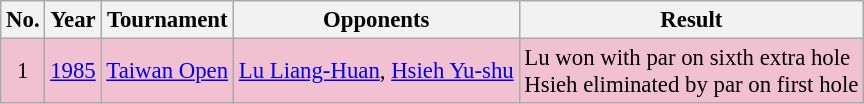<table class="wikitable" style="font-size:95%;">
<tr>
<th>No.</th>
<th>Year</th>
<th>Tournament</th>
<th>Opponents</th>
<th>Result</th>
</tr>
<tr style="background:#F2C1D1;">
<td align=center>1</td>
<td><a href='#'>1985</a></td>
<td><a href='#'>Taiwan Open</a></td>
<td> <a href='#'>Lu Liang-Huan</a>,  <a href='#'>Hsieh Yu-shu</a></td>
<td>Lu won with par on sixth extra hole<br>Hsieh eliminated by par on first hole</td>
</tr>
</table>
